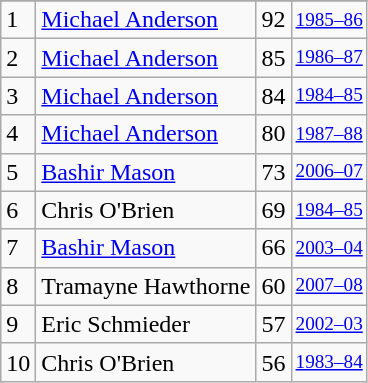<table class="wikitable">
<tr>
</tr>
<tr>
<td>1</td>
<td><a href='#'>Michael Anderson</a></td>
<td>92</td>
<td style="font-size:80%;"><a href='#'>1985–86</a></td>
</tr>
<tr>
<td>2</td>
<td><a href='#'>Michael Anderson</a></td>
<td>85</td>
<td style="font-size:80%;"><a href='#'>1986–87</a></td>
</tr>
<tr>
<td>3</td>
<td><a href='#'>Michael Anderson</a></td>
<td>84</td>
<td style="font-size:80%;"><a href='#'>1984–85</a></td>
</tr>
<tr>
<td>4</td>
<td><a href='#'>Michael Anderson</a></td>
<td>80</td>
<td style="font-size:80%;"><a href='#'>1987–88</a></td>
</tr>
<tr>
<td>5</td>
<td><a href='#'>Bashir Mason</a></td>
<td>73</td>
<td style="font-size:80%;"><a href='#'>2006–07</a></td>
</tr>
<tr>
<td>6</td>
<td>Chris O'Brien</td>
<td>69</td>
<td style="font-size:80%;"><a href='#'>1984–85</a></td>
</tr>
<tr>
<td>7</td>
<td><a href='#'>Bashir Mason</a></td>
<td>66</td>
<td style="font-size:80%;"><a href='#'>2003–04</a></td>
</tr>
<tr>
<td>8</td>
<td>Tramayne Hawthorne</td>
<td>60</td>
<td style="font-size:80%;"><a href='#'>2007–08</a></td>
</tr>
<tr>
<td>9</td>
<td>Eric Schmieder</td>
<td>57</td>
<td style="font-size:80%;"><a href='#'>2002–03</a></td>
</tr>
<tr>
<td>10</td>
<td>Chris O'Brien</td>
<td>56</td>
<td style="font-size:80%;"><a href='#'>1983–84</a></td>
</tr>
</table>
